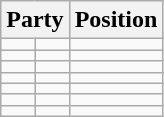<table class="wikitable sortable">
<tr>
<th colspan="2">Party</th>
<th>Position</th>
</tr>
<tr>
<td></td>
<td></td>
<td></td>
</tr>
<tr>
<td></td>
<td></td>
<td></td>
</tr>
<tr>
<td></td>
<td></td>
<td></td>
</tr>
<tr>
<td></td>
<td></td>
<td></td>
</tr>
<tr>
<td></td>
<td></td>
<td> </td>
</tr>
<tr>
<td></td>
<td></td>
<td> </td>
</tr>
<tr>
<td></td>
<td></td>
<td></td>
</tr>
</table>
